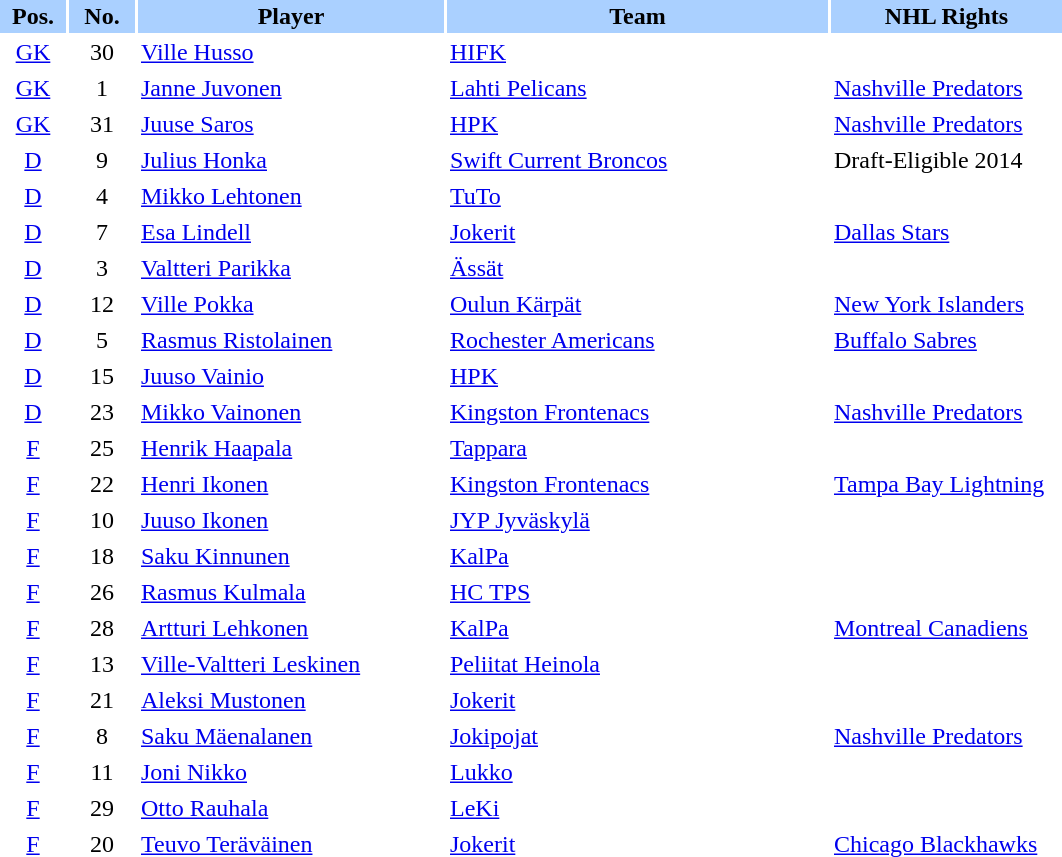<table border="0" cellspacing="2" cellpadding="2">
<tr bgcolor=AAD0FF>
<th width=40>Pos.</th>
<th width=40>No.</th>
<th width=200>Player</th>
<th width=250>Team</th>
<th width=150>NHL Rights</th>
</tr>
<tr>
<td style="text-align:center;"><a href='#'>GK</a></td>
<td style="text-align:center;">30</td>
<td><a href='#'>Ville Husso</a></td>
<td> <a href='#'>HIFK</a></td>
<td></td>
</tr>
<tr>
<td style="text-align:center;"><a href='#'>GK</a></td>
<td style="text-align:center;">1</td>
<td><a href='#'>Janne Juvonen</a></td>
<td> <a href='#'>Lahti Pelicans</a></td>
<td><a href='#'>Nashville Predators</a></td>
</tr>
<tr>
<td style="text-align:center;"><a href='#'>GK</a></td>
<td style="text-align:center;">31</td>
<td><a href='#'>Juuse Saros</a></td>
<td> <a href='#'>HPK</a></td>
<td><a href='#'>Nashville Predators</a></td>
</tr>
<tr>
<td style="text-align:center;"><a href='#'>D</a></td>
<td style="text-align:center;">9</td>
<td><a href='#'>Julius Honka</a></td>
<td> <a href='#'>Swift Current Broncos</a></td>
<td>Draft-Eligible 2014</td>
</tr>
<tr>
<td style="text-align:center;"><a href='#'>D</a></td>
<td style="text-align:center;">4</td>
<td><a href='#'>Mikko Lehtonen</a></td>
<td> <a href='#'>TuTo</a></td>
<td></td>
</tr>
<tr>
<td style="text-align:center;"><a href='#'>D</a></td>
<td style="text-align:center;">7</td>
<td><a href='#'>Esa Lindell</a></td>
<td> <a href='#'>Jokerit</a></td>
<td><a href='#'>Dallas Stars</a></td>
</tr>
<tr>
<td style="text-align:center;"><a href='#'>D</a></td>
<td style="text-align:center;">3</td>
<td><a href='#'>Valtteri Parikka</a></td>
<td> <a href='#'>Ässät</a></td>
<td></td>
</tr>
<tr>
<td style="text-align:center;"><a href='#'>D</a></td>
<td style="text-align:center;">12</td>
<td><a href='#'>Ville Pokka</a></td>
<td> <a href='#'>Oulun Kärpät</a></td>
<td><a href='#'>New York Islanders</a></td>
</tr>
<tr>
<td style="text-align:center;"><a href='#'>D</a></td>
<td style="text-align:center;">5</td>
<td><a href='#'>Rasmus Ristolainen</a></td>
<td> <a href='#'>Rochester Americans</a></td>
<td><a href='#'>Buffalo Sabres</a></td>
</tr>
<tr>
<td style="text-align:center;"><a href='#'>D</a></td>
<td style="text-align:center;">15</td>
<td><a href='#'>Juuso Vainio</a></td>
<td> <a href='#'>HPK</a></td>
<td></td>
</tr>
<tr>
<td style="text-align:center;"><a href='#'>D</a></td>
<td style="text-align:center;">23</td>
<td><a href='#'>Mikko Vainonen</a></td>
<td> <a href='#'>Kingston Frontenacs</a></td>
<td><a href='#'>Nashville Predators</a></td>
</tr>
<tr>
<td style="text-align:center;"><a href='#'>F</a></td>
<td style="text-align:center;">25</td>
<td><a href='#'>Henrik Haapala</a></td>
<td> <a href='#'>Tappara</a></td>
<td></td>
</tr>
<tr>
<td style="text-align:center;"><a href='#'>F</a></td>
<td style="text-align:center;">22</td>
<td><a href='#'>Henri Ikonen</a></td>
<td> <a href='#'>Kingston Frontenacs</a></td>
<td><a href='#'>Tampa Bay Lightning</a></td>
</tr>
<tr>
<td style="text-align:center;"><a href='#'>F</a></td>
<td style="text-align:center;">10</td>
<td><a href='#'>Juuso Ikonen</a></td>
<td> <a href='#'>JYP Jyväskylä</a></td>
<td></td>
</tr>
<tr>
<td style="text-align:center;"><a href='#'>F</a></td>
<td style="text-align:center;">18</td>
<td><a href='#'>Saku Kinnunen</a></td>
<td> <a href='#'>KalPa</a></td>
<td></td>
</tr>
<tr>
<td style="text-align:center;"><a href='#'>F</a></td>
<td style="text-align:center;">26</td>
<td><a href='#'>Rasmus Kulmala</a></td>
<td> <a href='#'>HC TPS</a></td>
<td></td>
</tr>
<tr>
<td style="text-align:center;"><a href='#'>F</a></td>
<td style="text-align:center;">28</td>
<td><a href='#'>Artturi Lehkonen</a></td>
<td> <a href='#'>KalPa</a></td>
<td><a href='#'>Montreal Canadiens</a></td>
</tr>
<tr>
<td style="text-align:center;"><a href='#'>F</a></td>
<td style="text-align:center;">13</td>
<td><a href='#'>Ville-Valtteri Leskinen</a></td>
<td> <a href='#'>Peliitat Heinola</a></td>
<td></td>
</tr>
<tr>
<td style="text-align:center;"><a href='#'>F</a></td>
<td style="text-align:center;">21</td>
<td><a href='#'>Aleksi Mustonen</a></td>
<td> <a href='#'>Jokerit</a></td>
<td></td>
</tr>
<tr>
<td style="text-align:center;"><a href='#'>F</a></td>
<td style="text-align:center;">8</td>
<td><a href='#'>Saku Mäenalanen</a></td>
<td> <a href='#'>Jokipojat</a></td>
<td><a href='#'>Nashville Predators</a></td>
</tr>
<tr>
<td style="text-align:center;"><a href='#'>F</a></td>
<td style="text-align:center;">11</td>
<td><a href='#'>Joni Nikko</a></td>
<td> <a href='#'>Lukko</a></td>
<td></td>
</tr>
<tr>
<td style="text-align:center;"><a href='#'>F</a></td>
<td style="text-align:center;">29</td>
<td><a href='#'>Otto Rauhala</a></td>
<td> <a href='#'>LeKi</a></td>
<td></td>
</tr>
<tr>
<td style="text-align:center;"><a href='#'>F</a></td>
<td style="text-align:center;">20</td>
<td><a href='#'>Teuvo Teräväinen</a></td>
<td> <a href='#'>Jokerit</a></td>
<td><a href='#'>Chicago Blackhawks</a></td>
</tr>
</table>
